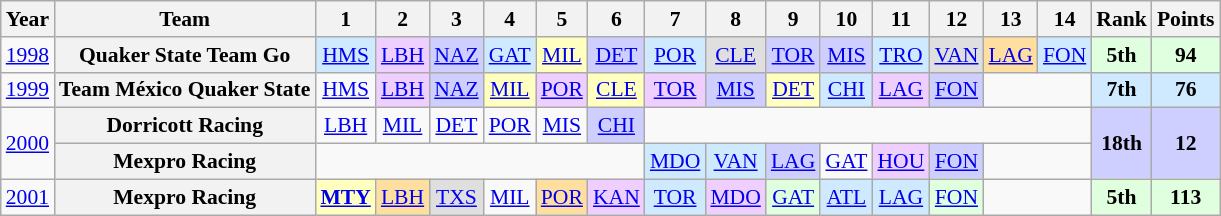<table class="wikitable" style="text-align:center; font-size:90%">
<tr>
<th>Year</th>
<th>Team</th>
<th>1</th>
<th>2</th>
<th>3</th>
<th>4</th>
<th>5</th>
<th>6</th>
<th>7</th>
<th>8</th>
<th>9</th>
<th>10</th>
<th>11</th>
<th>12</th>
<th>13</th>
<th>14</th>
<th>Rank</th>
<th>Points</th>
</tr>
<tr>
<td><a href='#'>1998</a></td>
<th>Quaker State Team Go</th>
<td style="background:#CFEAFF;"><a href='#'>HMS</a><br></td>
<td style="background:#EFCFFF;"><a href='#'>LBH</a><br></td>
<td style="background:#CFCFFF;"><a href='#'>NAZ</a><br></td>
<td style="background:#CFEAFF;"><a href='#'>GAT</a><br></td>
<td style="background:#FFFFBF;"><a href='#'>MIL</a><br></td>
<td style="background:#CFCFFF;"><a href='#'>DET</a><br></td>
<td style="background:#CFEAFF;"><a href='#'>POR</a><br></td>
<td style="background:#DFDFDF;"><a href='#'>CLE</a><br></td>
<td style="background:#CFCFFF;"><a href='#'>TOR</a><br></td>
<td style="background:#CFCFFF;"><a href='#'>MIS</a><br></td>
<td style="background:#CFEAFF;"><a href='#'>TRO</a><br></td>
<td style="background:#DFDFDF;"><a href='#'>VAN</a><br></td>
<td style="background:#FFDF9F;"><a href='#'>LAG</a><br></td>
<td style="background:#CFEAFF;"><a href='#'>FON</a><br></td>
<td style="background:#DFFFDF;"><strong>5th</strong></td>
<td style="background:#DFFFDF;"><strong>94</strong></td>
</tr>
<tr>
<td><a href='#'>1999</a></td>
<th>Team México Quaker State</th>
<td><a href='#'>HMS</a><br></td>
<td style="background:#EFCFFF;"><a href='#'>LBH</a><br></td>
<td style="background:#CFCFFF;"><a href='#'>NAZ</a><br></td>
<td style="background:#FFFFBF;"><a href='#'>MIL</a><br></td>
<td style="background:#EFCFFF;"><a href='#'>POR</a><br></td>
<td style="background:#FFFFBF;"><a href='#'>CLE</a><br></td>
<td style="background:#EFCFFF;"><a href='#'>TOR</a><br></td>
<td style="background:#CFCFFF;"><a href='#'>MIS</a><br></td>
<td style="background:#FFFFBF;"><a href='#'>DET</a><br></td>
<td style="background:#CFEAFF;"><a href='#'>CHI</a><br></td>
<td style="background:#EFCFFF;"><a href='#'>LAG</a><br></td>
<td style="background:#CFCFFF;"><a href='#'>FON</a><br></td>
<td colspan="2"></td>
<td style="background:#CFEAFF;"><strong>7th</strong></td>
<td style="background:#CFEAFF;"><strong>76</strong></td>
</tr>
<tr>
<td rowspan=2><a href='#'>2000</a></td>
<th>Dorricott Racing</th>
<td><a href='#'>LBH</a></td>
<td><a href='#'>MIL</a></td>
<td><a href='#'>DET</a></td>
<td><a href='#'>POR</a></td>
<td><a href='#'>MIS</a></td>
<td style="background:#CFCFFF;"><a href='#'>CHI</a><br></td>
<td colspan="8"></td>
<td rowspan=2 style="background:#CFCFFF;"><strong>18th</strong></td>
<td rowspan=2 style="background:#CFCFFF;"><strong>12</strong></td>
</tr>
<tr>
<th>Mexpro Racing</th>
<td colspan="6"></td>
<td style="background:#CFEAFF;"><a href='#'>MDO</a><br></td>
<td style="background:#CFEAFF;"><a href='#'>VAN</a><br></td>
<td style="background:#CFCFFF;"><a href='#'>LAG</a><br></td>
<td><a href='#'>GAT</a></td>
<td style="background:#EFCFFF;"><a href='#'>HOU</a><br></td>
<td style="background:#CFCFFF;"><a href='#'>FON</a><br></td>
<td colspan="2"></td>
</tr>
<tr>
<td><a href='#'>2001</a></td>
<th>Mexpro Racing</th>
<td style="background:#FFFFBF;"><strong><a href='#'>MTY</a></strong><br></td>
<td style="background:#FFDF9F;"><a href='#'>LBH</a><br></td>
<td style="background:#DFDFDF;"><a href='#'>TXS</a><br></td>
<td><a href='#'>MIL</a><br></td>
<td style="background:#FFDF9F;"><a href='#'>POR</a><br></td>
<td style="background:#EFCFFF;"><a href='#'>KAN</a><br></td>
<td style="background:#CFEAFF;"><a href='#'>TOR</a><br></td>
<td style="background:#EFCFFF;"><a href='#'>MDO</a><br></td>
<td style="background:#DFFFDF;"><a href='#'>GAT</a><br></td>
<td style="background:#CFEAFF;"><a href='#'>ATL</a><br></td>
<td style="background:#CFEAFF;"><a href='#'>LAG</a><br></td>
<td style="background:#DFFFDF;"><a href='#'>FON</a><br></td>
<td colspan="2"></td>
<td style="background:#DFFFDF;"><strong>5th</strong></td>
<td style="background:#DFFFDF;"><strong>113</strong></td>
</tr>
</table>
